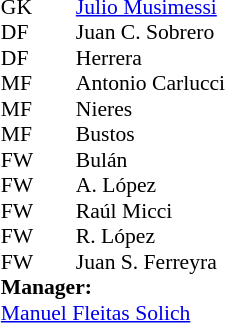<table style="font-size: 90%" cellspacing="0" cellpadding="0" align=center>
<tr>
<th width=25></th>
<th width=25></th>
</tr>
<tr>
<td>GK</td>
<td></td>
<td> <a href='#'>Julio Musimessi</a></td>
</tr>
<tr>
<td>DF</td>
<td></td>
<td> Juan C. Sobrero</td>
</tr>
<tr>
<td>DF</td>
<td></td>
<td> Herrera</td>
</tr>
<tr>
<td>MF</td>
<td></td>
<td> Antonio Carlucci</td>
</tr>
<tr>
<td>MF</td>
<td></td>
<td> Nieres</td>
</tr>
<tr>
<td>MF</td>
<td></td>
<td> Bustos</td>
</tr>
<tr>
<td>FW</td>
<td></td>
<td> Bulán</td>
</tr>
<tr>
<td>FW</td>
<td></td>
<td> A. López</td>
</tr>
<tr>
<td>FW</td>
<td></td>
<td> Raúl Micci</td>
</tr>
<tr>
<td>FW</td>
<td></td>
<td> R. López</td>
</tr>
<tr>
<td>FW</td>
<td></td>
<td> Juan S. Ferreyra</td>
</tr>
<tr>
<td colspan=3><strong>Manager:</strong></td>
</tr>
<tr>
<td colspan=4> <a href='#'>Manuel Fleitas Solich</a></td>
</tr>
</table>
